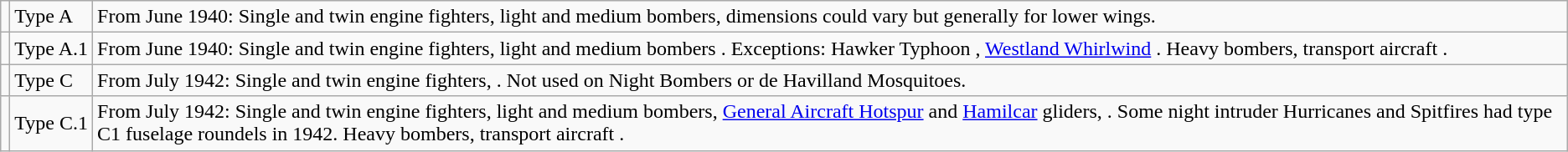<table class="wikitable">
<tr>
<td class="noresize"></td>
<td>Type A</td>
<td>From June 1940: Single and twin engine fighters, light and medium bombers, dimensions could vary but generally  for lower wings.</td>
</tr>
<tr>
<td></td>
<td>Type A.1</td>
<td>From June 1940: Single and twin engine fighters, light and medium bombers . Exceptions: Hawker Typhoon , <a href='#'>Westland Whirlwind</a> . Heavy bombers, transport aircraft .</td>
</tr>
<tr>
<td></td>
<td>Type C</td>
<td>From July 1942: Single and twin engine fighters, . Not used on Night Bombers or de Havilland Mosquitoes.</td>
</tr>
<tr>
<td></td>
<td>Type C.1</td>
<td>From July 1942: Single and twin engine fighters, light and medium bombers, <a href='#'>General Aircraft Hotspur</a> and <a href='#'>Hamilcar</a> gliders, . Some night intruder Hurricanes and Spitfires had  type C1 fuselage roundels in 1942. Heavy bombers, transport aircraft .</td>
</tr>
</table>
